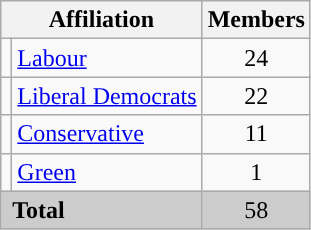<table class="wikitable">
<tr>
<th colspan="2">Affiliation</th>
<th>Members</th>
</tr>
<tr>
<td style="color:inherit;background:"></td>
<td><a href='#'>Labour</a></td>
<td style="text-align:center;">24</td>
</tr>
<tr>
<td style="color:inherit;background:"></td>
<td><a href='#'>Liberal Democrats</a></td>
<td style="text-align:center;">22</td>
</tr>
<tr>
<td style="color:inherit;background:"></td>
<td><a href='#'>Conservative</a></td>
<td style="text-align:center;">11</td>
</tr>
<tr>
<td style="color:inherit;background:"></td>
<td><a href='#'>Green</a></td>
<td style="text-align:center;">1</td>
</tr>
<tr style="background:#ccc;">
<td colspan="2"> <strong>Total</strong></td>
<td style="text-align:center;">58</td>
</tr>
</table>
